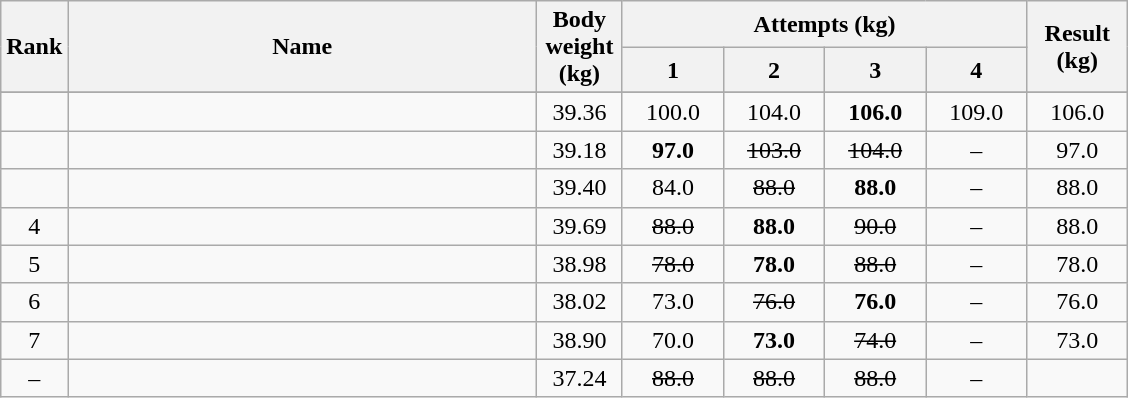<table class="wikitable" style="text-align:center;">
<tr>
<th rowspan=2>Rank</th>
<th rowspan=2 width=305>Name</th>
<th rowspan=2 width=50>Body weight (kg)</th>
<th colspan=4>Attempts (kg)</th>
<th rowspan=2 width=60>Result (kg)</th>
</tr>
<tr>
<th width=60>1</th>
<th width=60>2</th>
<th width=60>3</th>
<th width=60>4</th>
</tr>
<tr>
</tr>
<tr>
<td></td>
<td align=left></td>
<td>39.36</td>
<td>100.0</td>
<td>104.0</td>
<td><strong>106.0</strong></td>
<td>109.0 </td>
<td>106.0 </td>
</tr>
<tr>
<td></td>
<td align=left></td>
<td>39.18</td>
<td><strong>97.0</strong></td>
<td><s>103.0</s></td>
<td><s>104.0</s></td>
<td>–</td>
<td>97.0</td>
</tr>
<tr>
<td></td>
<td align=left></td>
<td>39.40</td>
<td>84.0</td>
<td><s>88.0</s></td>
<td><strong>88.0</strong></td>
<td>–</td>
<td>88.0</td>
</tr>
<tr>
<td>4</td>
<td align=left></td>
<td>39.69</td>
<td><s>88.0</s></td>
<td><strong>88.0</strong></td>
<td><s>90.0</s></td>
<td>–</td>
<td>88.0</td>
</tr>
<tr>
<td>5</td>
<td align=left></td>
<td>38.98</td>
<td><s>78.0</s></td>
<td><strong>78.0</strong></td>
<td><s>88.0</s></td>
<td>–</td>
<td>78.0</td>
</tr>
<tr>
<td>6</td>
<td align=left></td>
<td>38.02</td>
<td>73.0</td>
<td><s>76.0</s></td>
<td><strong>76.0</strong></td>
<td>–</td>
<td>76.0</td>
</tr>
<tr>
<td>7</td>
<td align=left></td>
<td>38.90</td>
<td>70.0</td>
<td><strong>73.0</strong></td>
<td><s>74.0</s></td>
<td>–</td>
<td>73.0</td>
</tr>
<tr>
<td>–</td>
<td align=left></td>
<td>37.24</td>
<td><s>88.0</s></td>
<td><s>88.0</s></td>
<td><s>88.0</s></td>
<td>–</td>
<td></td>
</tr>
</table>
